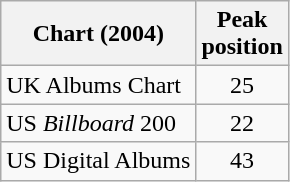<table class="wikitable">
<tr>
<th>Chart (2004)</th>
<th>Peak<br>position</th>
</tr>
<tr>
<td>UK Albums Chart</td>
<td align="center">25</td>
</tr>
<tr>
<td>US <em>Billboard</em> 200</td>
<td align="center">22</td>
</tr>
<tr>
<td>US Digital Albums</td>
<td align="center">43</td>
</tr>
</table>
